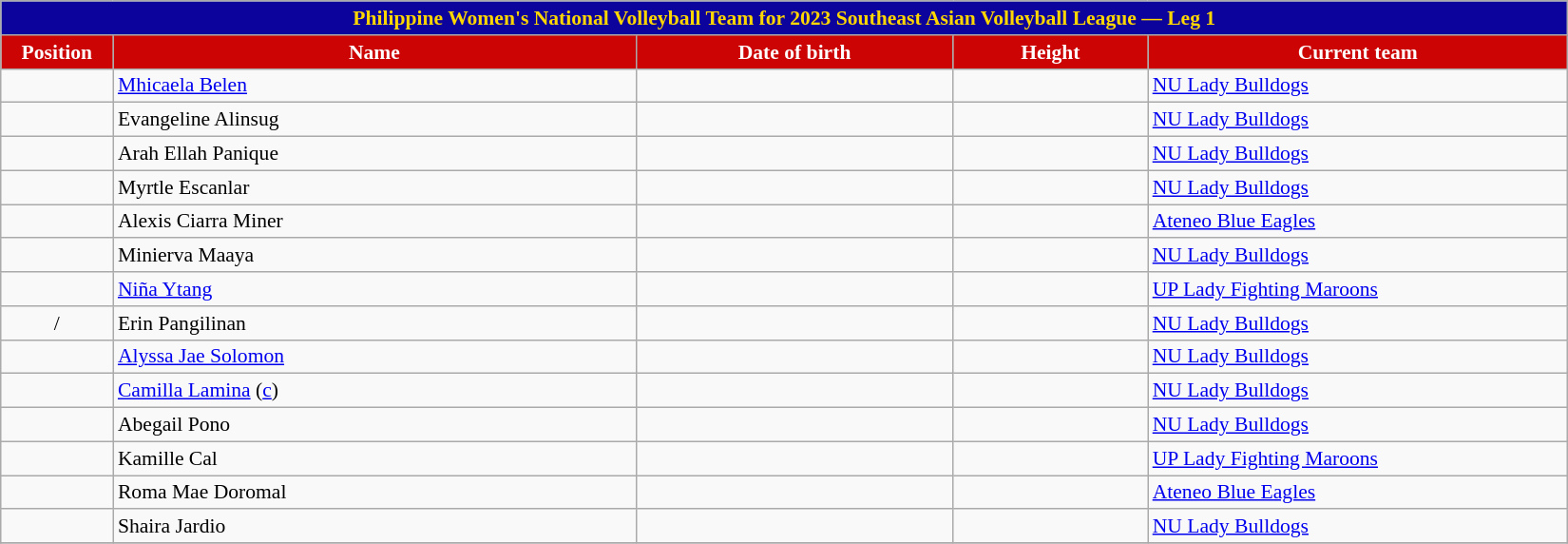<table class="wikitable sortable" style="font-size:90%; text-align:center;">
<tr>
<th colspan="5" style= "background:#0C029C; color:gold"><strong>Philippine Women's National Volleyball Team for 2023 Southeast Asian Volleyball League — Leg 1</strong></th>
</tr>
<tr>
<th style="width:5em; background:#CC0404; color:white;">Position</th>
<th style="width:25em; background:#CC0404; color:white;">Name</th>
<th style="width:15em; background:#CC0404; color:white;">Date of birth</th>
<th style="width:9em; background:#CC0404; color:white;">Height</th>
<th style="width:20em; background:#CC0404; color:white;">Current team</th>
</tr>
<tr align=center>
<td></td>
<td align=left><a href='#'>Mhicaela Belen</a></td>
<td align=right></td>
<td></td>
<td align=left> <a href='#'>NU Lady Bulldogs</a></td>
</tr>
<tr align=center>
<td></td>
<td align=left>Evangeline Alinsug</td>
<td align=right></td>
<td></td>
<td align=left> <a href='#'>NU Lady Bulldogs</a></td>
</tr>
<tr align=center>
<td></td>
<td align=left>Arah Ellah Panique</td>
<td align=right></td>
<td></td>
<td align=left> <a href='#'>NU Lady Bulldogs</a></td>
</tr>
<tr align=center>
<td></td>
<td align=left>Myrtle Escanlar</td>
<td align=right></td>
<td></td>
<td align=left> <a href='#'>NU Lady Bulldogs</a></td>
</tr>
<tr align=center>
<td></td>
<td align=left>Alexis Ciarra Miner</td>
<td align=right></td>
<td></td>
<td align=left> <a href='#'>Ateneo Blue Eagles</a></td>
</tr>
<tr align=center>
<td></td>
<td align=left>Minierva Maaya</td>
<td align=right></td>
<td></td>
<td align=left> <a href='#'>NU Lady Bulldogs</a></td>
</tr>
<tr align=center>
<td></td>
<td align=left><a href='#'>Niña Ytang</a></td>
<td align=right></td>
<td></td>
<td align=left> <a href='#'>UP Lady Fighting Maroons</a></td>
</tr>
<tr align=center>
<td>/</td>
<td align=left>Erin Pangilinan</td>
<td align=right></td>
<td></td>
<td align=left> <a href='#'>NU Lady Bulldogs</a></td>
</tr>
<tr align=center>
<td></td>
<td align=left><a href='#'>Alyssa Jae Solomon</a></td>
<td align=right></td>
<td></td>
<td align=left> <a href='#'>NU Lady Bulldogs</a></td>
</tr>
<tr align=center>
<td></td>
<td align=left><a href='#'>Camilla Lamina</a> (<a href='#'>c</a>)</td>
<td align=right></td>
<td></td>
<td align=left> <a href='#'>NU Lady Bulldogs</a></td>
</tr>
<tr align=center>
<td></td>
<td align=left>Abegail Pono</td>
<td align=right></td>
<td></td>
<td align=left> <a href='#'>NU Lady Bulldogs</a></td>
</tr>
<tr align=center>
<td></td>
<td align=left>Kamille Cal</td>
<td align=right></td>
<td></td>
<td align=left> <a href='#'>UP Lady Fighting Maroons</a></td>
</tr>
<tr align=center>
<td></td>
<td align=left>Roma Mae Doromal</td>
<td align=right></td>
<td></td>
<td align=left> <a href='#'>Ateneo Blue Eagles</a></td>
</tr>
<tr align=center>
<td></td>
<td align=left>Shaira Jardio</td>
<td align=right></td>
<td></td>
<td align=left> <a href='#'>NU Lady Bulldogs</a></td>
</tr>
<tr align=center>
</tr>
</table>
